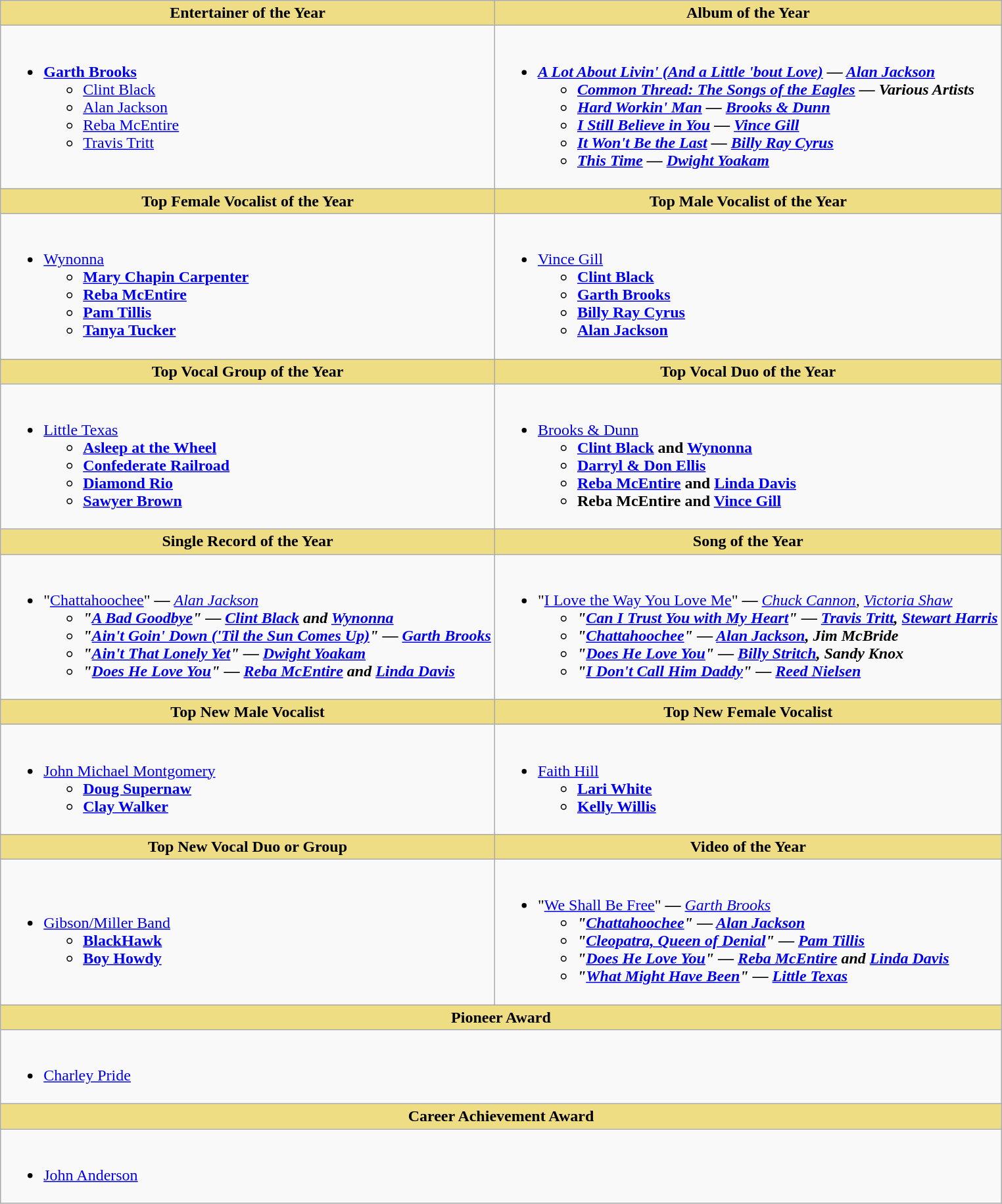<table class="wikitable">
<tr>
<th style="background:#EEDD85; width=50%">Entertainer of the Year</th>
<th style="background:#EEDD85; width=50%">Album of the Year</th>
</tr>
<tr>
<td style="vertical-align:top"><br><ul><li><strong><a href='#'>Garth Brooks</a></strong><ul><li><a href='#'>Clint Black</a></li><li><a href='#'>Alan Jackson</a></li><li><a href='#'>Reba McEntire</a></li><li><a href='#'>Travis Tritt</a></li></ul></li></ul></td>
<td style="vertical-align:top"><br><ul><li><strong><em><a href='#'>A Lot About Livin' (And a Little 'bout Love)</a><em> — <a href='#'>Alan Jackson</a><strong><ul><li></em><a href='#'>Common Thread: The Songs of the Eagles</a><em> — Various Artists</li><li></em><a href='#'>Hard Workin' Man</a><em> — <a href='#'>Brooks & Dunn</a></li><li></em><a href='#'>I Still Believe in You</a><em> — <a href='#'>Vince Gill</a></li><li></em><a href='#'>It Won't Be the Last</a><em> — <a href='#'>Billy Ray Cyrus</a></li><li></em><a href='#'>This Time</a><em> — <a href='#'>Dwight Yoakam</a></li></ul></li></ul></td>
</tr>
<tr>
<th style="background:#EEDD82; width=50%">Top Female Vocalist of the Year</th>
<th style="background:#EEDD82; width=50%">Top Male Vocalist of the Year</th>
</tr>
<tr>
<td style="vertical-align:top"><br><ul><li></strong><a href='#'>Wynonna</a><strong><ul><li><a href='#'>Mary Chapin Carpenter</a></li><li><a href='#'>Reba McEntire</a></li><li><a href='#'>Pam Tillis</a></li><li><a href='#'>Tanya Tucker</a></li></ul></li></ul></td>
<td style="vertical-align:top"><br><ul><li></strong><a href='#'>Vince Gill</a><strong><ul><li><a href='#'>Clint Black</a></li><li><a href='#'>Garth Brooks</a></li><li><a href='#'>Billy Ray Cyrus</a></li><li><a href='#'>Alan Jackson</a></li></ul></li></ul></td>
</tr>
<tr>
<th style="background:#EEDD82; width=50%">Top Vocal Group of the Year</th>
<th style="background:#EEDD82; width=50%">Top Vocal Duo of the Year</th>
</tr>
<tr>
<td style="vertical-align:top"><br><ul><li></strong><a href='#'>Little Texas</a><strong><ul><li><a href='#'>Asleep at the Wheel</a></li><li><a href='#'>Confederate Railroad</a></li><li><a href='#'>Diamond Rio</a></li><li><a href='#'>Sawyer Brown</a></li></ul></li></ul></td>
<td style="vertical-align:top"><br><ul><li></strong><a href='#'>Brooks & Dunn</a><strong><ul><li><a href='#'>Clint Black</a> and <a href='#'>Wynonna</a></li><li><a href='#'>Darryl & Don Ellis</a></li><li><a href='#'>Reba McEntire</a> and <a href='#'>Linda Davis</a></li><li>Reba McEntire and <a href='#'>Vince Gill</a></li></ul></li></ul></td>
</tr>
<tr>
<th style="background:#EEDD82; width=50%">Single Record of the Year</th>
<th style="background:#EEDD82; width=50%">Song of the Year</th>
</tr>
<tr>
<td style="vertical-align:top"><br><ul><li></strong>"<a href='#'>Chattahoochee</a>"<strong> </em>—<em> </strong><a href='#'>Alan Jackson</a><strong><ul><li>"<a href='#'>A Bad Goodbye</a>" </em>—<em> <a href='#'>Clint Black</a> and <a href='#'>Wynonna</a></li><li>"<a href='#'>Ain't Goin' Down ('Til the Sun Comes Up)</a>" </em>—<em> <a href='#'>Garth Brooks</a></li><li>"<a href='#'>Ain't That Lonely Yet</a>" </em>—<em> <a href='#'>Dwight Yoakam</a></li><li>"<a href='#'>Does He Love You</a>" </em>—<em> <a href='#'>Reba McEntire</a> and <a href='#'>Linda Davis</a></li></ul></li></ul></td>
<td style="vertical-align:top"><br><ul><li></strong>"<a href='#'>I Love the Way You Love Me</a>"<strong> </em>—<em> </strong><a href='#'>Chuck Cannon</a>, <a href='#'>Victoria Shaw</a><strong><ul><li>"<a href='#'>Can I Trust You with My Heart</a>" </em>—<em> <a href='#'>Travis Tritt</a>, <a href='#'>Stewart Harris</a></li><li>"<a href='#'>Chattahoochee</a>" </em>—<em> <a href='#'>Alan Jackson</a>, Jim McBride</li><li>"<a href='#'>Does He Love You</a>" </em>—<em> <a href='#'>Billy Stritch</a>, Sandy Knox</li><li>"<a href='#'>I Don't Call Him Daddy</a>" </em>—<em> <a href='#'>Reed Nielsen</a></li></ul></li></ul></td>
</tr>
<tr>
<th style="background:#EEDD82; width=50%">Top New Male Vocalist</th>
<th style="background:#EEDD82; width=50%">Top New Female Vocalist</th>
</tr>
<tr>
<td style="vertical-align:top"><br><ul><li></strong><a href='#'>John Michael Montgomery</a><strong><ul><li><a href='#'>Doug Supernaw</a></li><li><a href='#'>Clay Walker</a></li></ul></li></ul></td>
<td style="vertical-align:top"><br><ul><li></strong><a href='#'>Faith Hill</a><strong><ul><li><a href='#'>Lari White</a></li><li><a href='#'>Kelly Willis</a></li></ul></li></ul></td>
</tr>
<tr>
<th style="background:#EEDD85; width=50%">Top New Vocal Duo or Group</th>
<th style="background:#EEDD85; width=50%">Video of the Year</th>
</tr>
<tr>
<td><br><ul><li></strong><a href='#'>Gibson/Miller Band</a><strong><ul><li><a href='#'>BlackHawk</a></li><li><a href='#'>Boy Howdy</a></li></ul></li></ul></td>
<td><br><ul><li></strong>"<a href='#'>We Shall Be Free</a>"<strong> </em>—<em> </strong><a href='#'>Garth Brooks</a><strong><ul><li>"<a href='#'>Chattahoochee</a>" </em>—<em> <a href='#'>Alan Jackson</a></li><li>"<a href='#'>Cleopatra, Queen of Denial</a>" </em>—<em> <a href='#'>Pam Tillis</a></li><li>"<a href='#'>Does He Love You</a>" </em>—<em> <a href='#'>Reba McEntire</a> and <a href='#'>Linda Davis</a></li><li>"<a href='#'>What Might Have Been</a>" </em>—<em> <a href='#'>Little Texas</a></li></ul></li></ul></td>
</tr>
<tr>
<th colspan="2" style="background:#EEDD82; width=50%">Pioneer Award</th>
</tr>
<tr>
<td colspan="2"><br><ul><li></strong><a href='#'>Charley Pride</a><strong></li></ul></td>
</tr>
<tr>
<th colspan="2" style="background:#EEDD82; width=50%">Career Achievement Award</th>
</tr>
<tr>
<td colspan="2"><br><ul><li></strong><a href='#'>John Anderson</a><strong></li></ul></td>
</tr>
</table>
